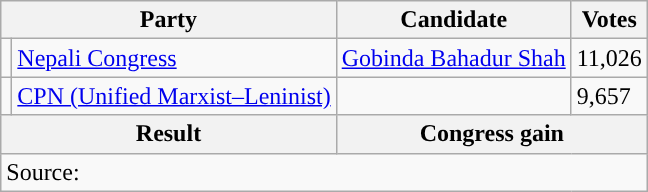<table class="wikitable">
<tr>
<th colspan="2">Party</th>
<th>Candidate</th>
<th>Votes</th>
</tr>
<tr>
<td style="background-color:"></td>
<td><a href='#'>Nepali Congress</a></td>
<td><a href='#'>Gobinda Bahadur Shah</a></td>
<td>11,026</td>
</tr>
<tr>
<td style="background-color:"></td>
<td><a href='#'>CPN (Unified Marxist–Leninist)</a></td>
<td></td>
<td>9,657</td>
</tr>
<tr>
<th colspan="2">Result</th>
<th colspan="2">Congress gain</th>
</tr>
<tr>
<td colspan="4">Source: </td>
</tr>
</table>
